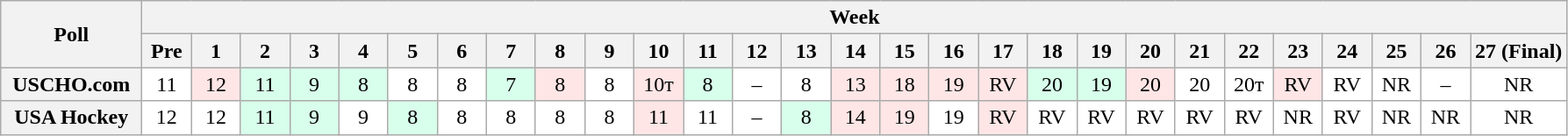<table class="wikitable" style="white-space:nowrap;">
<tr>
<th scope="col" width="100" rowspan="2">Poll</th>
<th colspan="28">Week</th>
</tr>
<tr>
<th scope="col" width="30">Pre</th>
<th scope="col" width="30">1</th>
<th scope="col" width="30">2</th>
<th scope="col" width="30">3</th>
<th scope="col" width="30">4</th>
<th scope="col" width="30">5</th>
<th scope="col" width="30">6</th>
<th scope="col" width="30">7</th>
<th scope="col" width="30">8</th>
<th scope="col" width="30">9</th>
<th scope="col" width="30">10</th>
<th scope="col" width="30">11</th>
<th scope="col" width="30">12</th>
<th scope="col" width="30">13</th>
<th scope="col" width="30">14</th>
<th scope="col" width="30">15</th>
<th scope="col" width="30">16</th>
<th scope="col" width="30">17</th>
<th scope="col" width="30">18</th>
<th scope="col" width="30">19</th>
<th scope="col" width="30">20</th>
<th scope="col" width="30">21</th>
<th scope="col" width="30">22</th>
<th scope="col" width="30">23</th>
<th scope="col" width="30">24</th>
<th scope="col" width="30">25</th>
<th scope="col" width="30">26</th>
<th scope="col" width="30">27 (Final)</th>
</tr>
<tr style="text-align:center;">
<th>USCHO.com</th>
<td bgcolor=FFFFFF>11</td>
<td bgcolor=FFE6E6>12</td>
<td bgcolor=D8FFEB>11</td>
<td bgcolor=D8FFEB>9</td>
<td bgcolor=D8FFEB>8</td>
<td bgcolor=FFFFFF>8</td>
<td bgcolor=FFFFFF>8</td>
<td bgcolor=D8FFEB>7</td>
<td bgcolor=FFE6E6>8</td>
<td bgcolor=FFFFFF>8</td>
<td bgcolor=FFE6E6>10т</td>
<td bgcolor=D8FFEB>8</td>
<td bgcolor=FFFFFF>–</td>
<td bgcolor=FFFFFF>8</td>
<td bgcolor=FFE6E6>13</td>
<td bgcolor=FFE6E6>18</td>
<td bgcolor=FFE6E6>19</td>
<td bgcolor=FFE6E6>RV</td>
<td bgcolor=D8FFEB>20</td>
<td bgcolor=D8FFEB>19</td>
<td bgcolor=FFE6E6>20</td>
<td bgcolor=FFFFFF>20</td>
<td bgcolor=FFFFFF>20т</td>
<td bgcolor=FFE6E6>RV</td>
<td bgcolor=FFFFFF>RV</td>
<td bgcolor=FFFFFF>NR</td>
<td bgcolor=FFFFFF>–</td>
<td bgcolor=FFFFFF>NR</td>
</tr>
<tr style="text-align:center;">
<th>USA Hockey</th>
<td bgcolor=FFFFFF>12</td>
<td bgcolor=FFFFFF>12</td>
<td bgcolor=D8FFEB>11</td>
<td bgcolor=D8FFEB>9</td>
<td bgcolor=FFFFFF>9</td>
<td bgcolor=D8FFEB>8</td>
<td bgcolor=FFFFFF>8</td>
<td bgcolor=FFFFFF>8</td>
<td bgcolor=FFFFFF>8</td>
<td bgcolor=FFFFFF>8</td>
<td bgcolor=FFE6E6>11</td>
<td bgcolor=FFFFFF>11</td>
<td bgcolor=FFFFFF>–</td>
<td bgcolor=D8FFEB>8</td>
<td bgcolor=FFE6E6>14</td>
<td bgcolor=FFE6E6>19</td>
<td bgcolor=FFFFFF>19</td>
<td bgcolor=FFE6E6>RV</td>
<td bgcolor=FFFFFF>RV</td>
<td bgcolor=FFFFFF>RV</td>
<td bgcolor=FFFFFF>RV</td>
<td bgcolor=FFFFFF>RV</td>
<td bgcolor=FFFFFF>RV</td>
<td bgcolor=FFFFFF>NR</td>
<td bgcolor=FFFFFF>RV</td>
<td bgcolor=FFFFFF>NR</td>
<td bgcolor=FFFFFF>NR</td>
<td bgcolor=FFFFFF>NR</td>
</tr>
</table>
